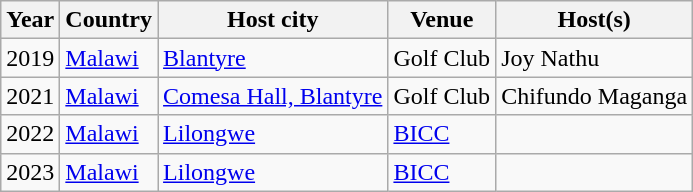<table class="wikitable">
<tr>
<th>Year</th>
<th>Country</th>
<th>Host city</th>
<th>Venue</th>
<th>Host(s)</th>
</tr>
<tr>
<td Nyasa Music Awards 2019>2019</td>
<td><a href='#'>Malawi</a></td>
<td><a href='#'>Blantyre</a></td>
<td>Golf Club</td>
<td>Joy Nathu</td>
</tr>
<tr>
<td Nyasa Music Awards 2021>2021</td>
<td><a href='#'>Malawi</a></td>
<td><a href='#'>Comesa Hall, Blantyre</a></td>
<td>Golf Club</td>
<td>Chifundo Maganga</td>
</tr>
<tr>
<td Nyasa Music Awards 2022>2022</td>
<td><a href='#'>Malawi</a></td>
<td><a href='#'>Lilongwe</a></td>
<td><a href='#'>BICC</a></td>
</tr>
<tr>
<td Nyasa Music Awards 2023>2023</td>
<td><a href='#'>Malawi</a></td>
<td><a href='#'>Lilongwe</a></td>
<td><a href='#'>BICC</a></td>
<td></td>
</tr>
</table>
